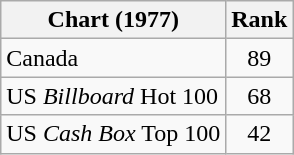<table class="wikitable sortable">
<tr>
<th>Chart (1977)</th>
<th>Rank</th>
</tr>
<tr>
<td>Canada</td>
<td style="text-align:center;">89</td>
</tr>
<tr>
<td>US <em>Billboard</em> Hot 100</td>
<td style="text-align:center;">68</td>
</tr>
<tr>
<td>US <em>Cash Box</em> Top 100</td>
<td style="text-align:center;">42</td>
</tr>
</table>
